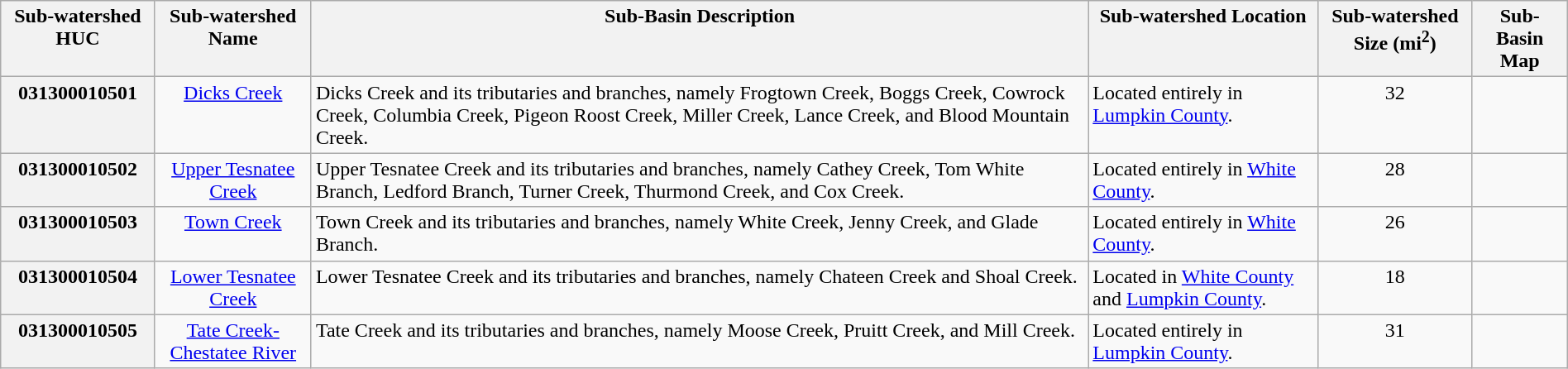<table class="wikitable" border="1" style="margin: 1em auto 1em auto;">
<tr valign="top">
<th scope="col">Sub-watershed HUC</th>
<th scope="col">Sub-watershed Name</th>
<th scope="col">Sub-Basin Description</th>
<th scope="col">Sub-watershed Location</th>
<th scope="col">Sub-watershed Size (mi<sup>2</sup>)</th>
<th scope="col">Sub-Basin Map</th>
</tr>
<tr valign="top">
<th scope="row">031300010501</th>
<td align="center"><a href='#'>Dicks Creek</a></td>
<td align="left">Dicks Creek and its tributaries and branches, namely Frogtown Creek, Boggs Creek, Cowrock Creek, Columbia Creek, Pigeon Roost Creek, Miller Creek, Lance Creek, and Blood Mountain Creek.</td>
<td>Located entirely in <a href='#'>Lumpkin County</a>.</td>
<td align="center">32</td>
<td align="right"></td>
</tr>
<tr valign="top">
<th scope="row">031300010502</th>
<td align="center"><a href='#'>Upper Tesnatee Creek</a></td>
<td align="left">Upper Tesnatee Creek and its tributaries and branches, namely Cathey Creek, Tom White Branch, Ledford Branch, Turner Creek, Thurmond Creek, and Cox Creek.</td>
<td>Located entirely in <a href='#'>White County</a>.</td>
<td align="center">28</td>
<td align="right"></td>
</tr>
<tr valign="top">
<th scope="row">031300010503</th>
<td align="center"><a href='#'>Town Creek</a></td>
<td align="left">Town Creek and its tributaries and branches, namely White Creek, Jenny Creek, and Glade Branch.</td>
<td>Located entirely in <a href='#'>White County</a>.</td>
<td align="center">26</td>
<td align="right"></td>
</tr>
<tr valign="top">
<th scope="row">031300010504</th>
<td align="center"><a href='#'>Lower Tesnatee Creek</a></td>
<td align="left">Lower Tesnatee Creek and its tributaries and branches, namely Chateen Creek and Shoal Creek.</td>
<td>Located in <a href='#'>White County</a> and <a href='#'>Lumpkin County</a>.</td>
<td align="center">18</td>
<td align="right"></td>
</tr>
<tr valign="top">
<th scope="row">031300010505</th>
<td align="center"><a href='#'>Tate Creek-Chestatee River</a></td>
<td align="left">Tate Creek and its tributaries and branches, namely Moose Creek, Pruitt Creek, and Mill Creek.</td>
<td>Located entirely in <a href='#'>Lumpkin County</a>.</td>
<td align="center">31</td>
<td align="right"></td>
</tr>
</table>
